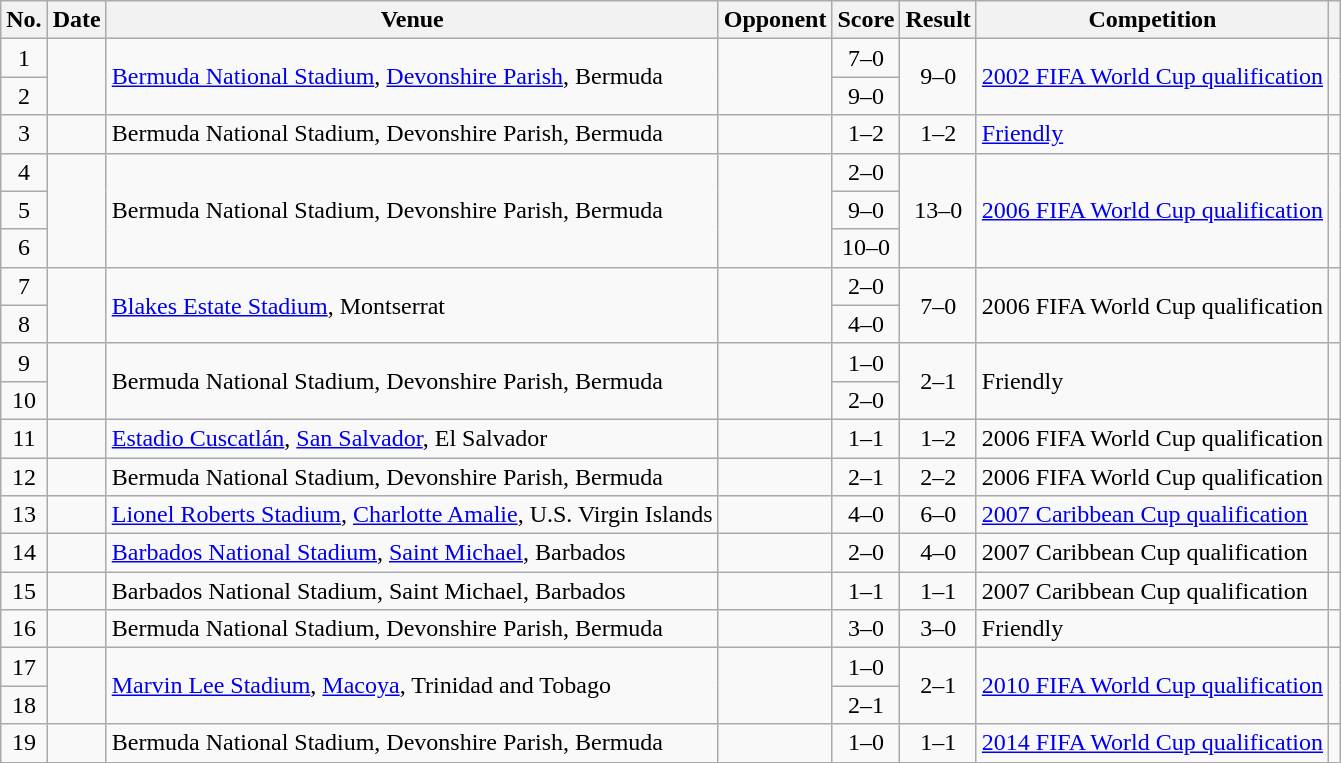<table class="wikitable sortable">
<tr>
<th scope="col">No.</th>
<th scope="col">Date</th>
<th scope="col">Venue</th>
<th scope="col">Opponent</th>
<th scope="col">Score</th>
<th scope="col">Result</th>
<th scope="col">Competition</th>
<th scope="col" class="unsortable"></th>
</tr>
<tr>
<td style="text-align:center">1</td>
<td rowspan="2"></td>
<td rowspan="2"><a href='#'>Bermuda National Stadium</a>, <a href='#'>Devonshire Parish</a>, Bermuda</td>
<td rowspan="2"></td>
<td style="text-align:center">7–0</td>
<td rowspan="2" style="text-align:center">9–0</td>
<td rowspan="2"><a href='#'>2002 FIFA World Cup qualification</a></td>
<td rowspan="2"></td>
</tr>
<tr>
<td style="text-align:center">2</td>
<td style="text-align:center">9–0</td>
</tr>
<tr>
<td style="text-align:center">3</td>
<td></td>
<td>Bermuda National Stadium, Devonshire Parish, Bermuda</td>
<td></td>
<td style="text-align:center">1–2</td>
<td style="text-align:center">1–2</td>
<td><a href='#'>Friendly</a></td>
<td></td>
</tr>
<tr>
<td style="text-align:center">4</td>
<td rowspan="3"></td>
<td rowspan="3">Bermuda National Stadium, Devonshire Parish, Bermuda</td>
<td rowspan="3"></td>
<td style="text-align:center">2–0</td>
<td rowspan="3" style="text-align:center">13–0</td>
<td rowspan="3"><a href='#'>2006 FIFA World Cup qualification</a></td>
<td rowspan="3"></td>
</tr>
<tr>
<td style="text-align:center">5</td>
<td style="text-align:center">9–0</td>
</tr>
<tr>
<td style="text-align:center">6</td>
<td style="text-align:center">10–0</td>
</tr>
<tr>
<td style="text-align:center">7</td>
<td rowspan="2"></td>
<td rowspan="2"><a href='#'>Blakes Estate Stadium</a>, Montserrat</td>
<td rowspan="2"></td>
<td style="text-align:center">2–0</td>
<td rowspan="2" style="text-align:center">7–0</td>
<td rowspan="2">2006 FIFA World Cup qualification</td>
<td rowspan="2"></td>
</tr>
<tr>
<td style="text-align:center">8</td>
<td style="text-align:center">4–0</td>
</tr>
<tr>
<td style="text-align:center">9</td>
<td rowspan="2"></td>
<td rowspan="2">Bermuda National Stadium, Devonshire Parish, Bermuda</td>
<td rowspan="2"></td>
<td style="text-align:center">1–0</td>
<td rowspan="2" style="text-align:center">2–1</td>
<td rowspan="2">Friendly</td>
<td rowspan="2"></td>
</tr>
<tr>
<td style="text-align:center">10</td>
<td style="text-align:center">2–0</td>
</tr>
<tr>
<td style="text-align:center">11</td>
<td></td>
<td><a href='#'>Estadio Cuscatlán</a>, <a href='#'>San Salvador</a>, El Salvador</td>
<td></td>
<td style="text-align:center">1–1</td>
<td style="text-align:center">1–2</td>
<td>2006 FIFA World Cup qualification</td>
<td></td>
</tr>
<tr>
<td style="text-align:center">12</td>
<td></td>
<td>Bermuda National Stadium, Devonshire Parish, Bermuda</td>
<td></td>
<td style="text-align:center">2–1</td>
<td style="text-align:center">2–2</td>
<td>2006 FIFA World Cup qualification</td>
<td></td>
</tr>
<tr>
<td style="text-align:center">13</td>
<td></td>
<td><a href='#'>Lionel Roberts Stadium</a>, <a href='#'>Charlotte Amalie</a>, U.S. Virgin Islands</td>
<td></td>
<td style="text-align:center">4–0</td>
<td style="text-align:center">6–0</td>
<td><a href='#'>2007 Caribbean Cup qualification</a></td>
<td></td>
</tr>
<tr>
<td style="text-align:center">14</td>
<td></td>
<td><a href='#'>Barbados National Stadium</a>, <a href='#'>Saint Michael</a>, Barbados</td>
<td></td>
<td style="text-align:center">2–0</td>
<td style="text-align:center">4–0</td>
<td>2007 Caribbean Cup qualification</td>
<td></td>
</tr>
<tr>
<td style="text-align:center">15</td>
<td></td>
<td>Barbados National Stadium, Saint Michael, Barbados</td>
<td></td>
<td style="text-align:center">1–1</td>
<td style="text-align:center">1–1</td>
<td>2007 Caribbean Cup qualification</td>
<td></td>
</tr>
<tr>
<td style="text-align:center">16</td>
<td></td>
<td>Bermuda National Stadium, Devonshire Parish, Bermuda</td>
<td></td>
<td style="text-align:center">3–0</td>
<td style="text-align:center">3–0</td>
<td>Friendly</td>
<td></td>
</tr>
<tr>
<td style="text-align:center">17</td>
<td rowspan="2"></td>
<td rowspan="2"><a href='#'>Marvin Lee Stadium</a>, <a href='#'>Macoya</a>, Trinidad and Tobago</td>
<td rowspan="2"></td>
<td style="text-align:center">1–0</td>
<td rowspan="2" style="text-align:center">2–1</td>
<td rowspan="2"><a href='#'>2010 FIFA World Cup qualification</a></td>
<td rowspan="2"></td>
</tr>
<tr>
<td style="text-align:center">18</td>
<td style="text-align:center">2–1</td>
</tr>
<tr>
<td style="text-align:center">19</td>
<td></td>
<td>Bermuda National Stadium, Devonshire Parish, Bermuda</td>
<td></td>
<td style="text-align:center">1–0</td>
<td style="text-align:center">1–1</td>
<td><a href='#'>2014 FIFA World Cup qualification</a></td>
<td></td>
</tr>
</table>
